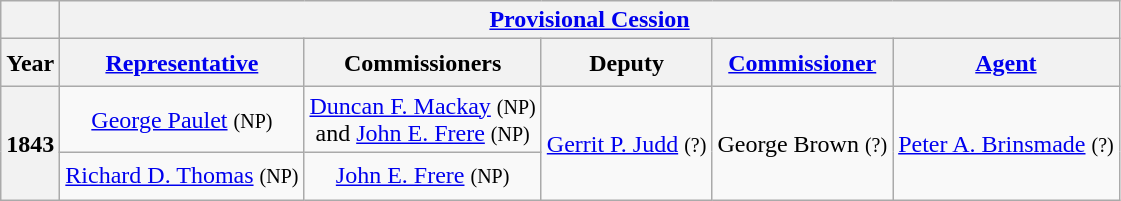<table class="wikitable" style="text-align:center">
<tr>
<th></th>
<th colspan="5"><a href='#'>Provisional Cession</a></th>
</tr>
<tr style="height:2em">
<th>Year</th>
<th><a href='#'>Representative</a></th>
<th>Commissioners</th>
<th>Deputy</th>
<th><a href='#'>Commissioner</a></th>
<th><a href='#'>Agent</a></th>
</tr>
<tr style="height:2em">
<th rowspan=2>1843</th>
<td><a href='#'>George Paulet</a> <small>(NP)</small></td>
<td><a href='#'>Duncan F. Mackay</a> <small>(NP)</small><br>and <a href='#'>John E. Frere</a> <small>(NP)</small></td>
<td rowspan=2><a href='#'>Gerrit P. Judd</a> <small>(?)</small></td>
<td rowspan=2>George Brown <small>(?)</small></td>
<td rowspan=2><a href='#'>Peter A. Brinsmade</a> <small>(?)</small></td>
</tr>
<tr style="height:2em">
<td><a href='#'>Richard D. Thomas</a> <small>(NP)</small></td>
<td><a href='#'>John E. Frere</a> <small>(NP)</small></td>
</tr>
</table>
